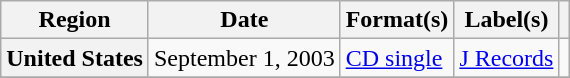<table class="wikitable plainrowheaders" style="text-align:left">
<tr>
<th scope="col">Region</th>
<th scope="col">Date</th>
<th scope="col">Format(s)</th>
<th scope="col">Label(s)</th>
<th scope="col"></th>
</tr>
<tr>
<th scope="row">United States</th>
<td>September 1, 2003</td>
<td><a href='#'>CD single</a></td>
<td rowspan="1"><a href='#'>J Records</a></td>
<td style="text-align:center;"></td>
</tr>
<tr>
</tr>
</table>
